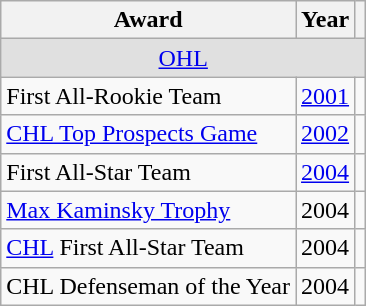<table class="wikitable">
<tr>
<th>Award</th>
<th>Year</th>
<th></th>
</tr>
<tr ALIGN="center" bgcolor="#e0e0e0">
<td colspan="3"><a href='#'>OHL</a></td>
</tr>
<tr>
<td>First All-Rookie Team</td>
<td><a href='#'>2001</a></td>
<td></td>
</tr>
<tr>
<td><a href='#'>CHL Top Prospects Game</a></td>
<td><a href='#'>2002</a></td>
<td></td>
</tr>
<tr>
<td>First All-Star Team</td>
<td><a href='#'>2004</a></td>
<td></td>
</tr>
<tr>
<td><a href='#'>Max Kaminsky Trophy</a></td>
<td>2004</td>
<td></td>
</tr>
<tr>
<td><a href='#'>CHL</a> First All-Star Team</td>
<td>2004</td>
<td></td>
</tr>
<tr>
<td>CHL Defenseman of the Year</td>
<td>2004</td>
<td></td>
</tr>
</table>
